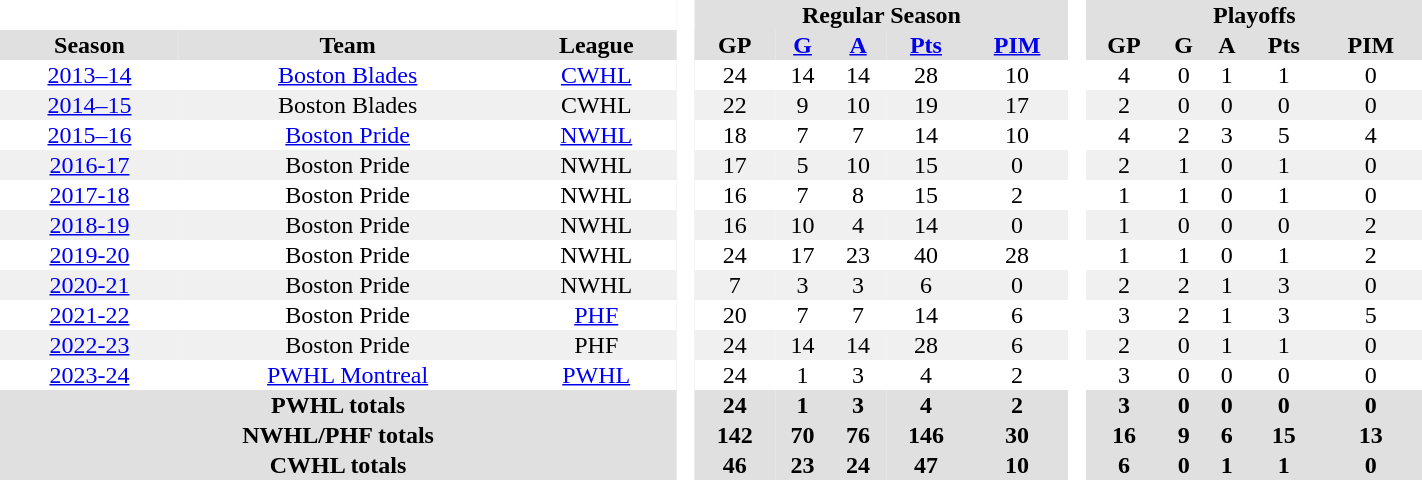<table border="0" cellpadding="1" cellspacing="0" style="text-align:center; width:75%">
<tr bgcolor="#e0e0e0">
<th colspan="3"  bgcolor="#ffffff"> </th>
<th rowspan="99" bgcolor="#ffffff"> </th>
<th colspan="5">Regular Season</th>
<th rowspan="99" bgcolor="#ffffff"> </th>
<th colspan="5">Playoffs</th>
</tr>
<tr bgcolor="#e0e0e0">
<th>Season</th>
<th>Team</th>
<th>League</th>
<th>GP</th>
<th><a href='#'>G</a></th>
<th><a href='#'>A</a></th>
<th><a href='#'>Pts</a></th>
<th><a href='#'>PIM</a></th>
<th>GP</th>
<th>G</th>
<th>A</th>
<th>Pts</th>
<th>PIM</th>
</tr>
<tr>
<td><a href='#'>2013–14</a></td>
<td><a href='#'>Boston Blades</a></td>
<td><a href='#'>CWHL</a></td>
<td>24</td>
<td>14</td>
<td>14</td>
<td>28</td>
<td>10</td>
<td>4</td>
<td>0</td>
<td>1</td>
<td>1</td>
<td>0</td>
</tr>
<tr bgcolor="#f0f0f0">
<td><a href='#'>2014–15</a></td>
<td>Boston Blades</td>
<td>CWHL</td>
<td>22</td>
<td>9</td>
<td>10</td>
<td>19</td>
<td>17</td>
<td>2</td>
<td>0</td>
<td>0</td>
<td>0</td>
<td>0</td>
</tr>
<tr>
<td><a href='#'>2015–16</a></td>
<td><a href='#'>Boston Pride</a></td>
<td><a href='#'>NWHL</a></td>
<td>18</td>
<td>7</td>
<td>7</td>
<td>14</td>
<td>10</td>
<td>4</td>
<td>2</td>
<td>3</td>
<td>5</td>
<td>4</td>
</tr>
<tr bgcolor="#f0f0f0">
<td><a href='#'>2016-17</a></td>
<td>Boston Pride</td>
<td>NWHL</td>
<td>17</td>
<td>5</td>
<td>10</td>
<td>15</td>
<td>0</td>
<td>2</td>
<td>1</td>
<td>0</td>
<td>1</td>
<td>0</td>
</tr>
<tr>
<td><a href='#'>2017-18</a></td>
<td>Boston Pride</td>
<td>NWHL</td>
<td>16</td>
<td>7</td>
<td>8</td>
<td>15</td>
<td>2</td>
<td>1</td>
<td>1</td>
<td>0</td>
<td>1</td>
<td>0</td>
</tr>
<tr bgcolor="#f0f0f0">
<td><a href='#'>2018-19</a></td>
<td>Boston Pride</td>
<td>NWHL</td>
<td>16</td>
<td>10</td>
<td>4</td>
<td>14</td>
<td>0</td>
<td>1</td>
<td>0</td>
<td>0</td>
<td>0</td>
<td>2</td>
</tr>
<tr>
<td><a href='#'>2019-20</a></td>
<td>Boston Pride</td>
<td>NWHL</td>
<td>24</td>
<td>17</td>
<td>23</td>
<td>40</td>
<td>28</td>
<td>1</td>
<td>1</td>
<td>0</td>
<td>1</td>
<td>2</td>
</tr>
<tr bgcolor="#f0f0f0">
<td><a href='#'>2020-21</a></td>
<td>Boston Pride</td>
<td>NWHL</td>
<td>7</td>
<td>3</td>
<td>3</td>
<td>6</td>
<td>0</td>
<td>2</td>
<td>2</td>
<td>1</td>
<td>3</td>
<td>0</td>
</tr>
<tr>
<td><a href='#'>2021-22</a></td>
<td>Boston Pride</td>
<td><a href='#'>PHF</a></td>
<td>20</td>
<td>7</td>
<td>7</td>
<td>14</td>
<td>6</td>
<td>3</td>
<td>2</td>
<td>1</td>
<td>3</td>
<td>5</td>
</tr>
<tr bgcolor="#f0f0f0">
<td><a href='#'>2022-23</a></td>
<td>Boston Pride</td>
<td>PHF</td>
<td>24</td>
<td>14</td>
<td>14</td>
<td>28</td>
<td>6</td>
<td>2</td>
<td>0</td>
<td>1</td>
<td>1</td>
<td>0</td>
</tr>
<tr>
<td><a href='#'>2023-24</a></td>
<td><a href='#'>PWHL Montreal</a></td>
<td><a href='#'>PWHL</a></td>
<td>24</td>
<td>1</td>
<td>3</td>
<td>4</td>
<td>2</td>
<td>3</td>
<td>0</td>
<td>0</td>
<td>0</td>
<td>0</td>
</tr>
<tr bgcolor="#e0e0e0">
<th colspan="3">PWHL totals</th>
<th>24</th>
<th>1</th>
<th>3</th>
<th>4</th>
<th>2</th>
<th>3</th>
<th>0</th>
<th>0</th>
<th>0</th>
<th>0</th>
</tr>
<tr bgcolor="#e0e0e0">
<th colspan="3">NWHL/PHF totals</th>
<th>142</th>
<th>70</th>
<th>76</th>
<th>146</th>
<th>30</th>
<th>16</th>
<th>9</th>
<th>6</th>
<th>15</th>
<th>13</th>
</tr>
<tr bgcolor="#e0e0e0">
<th colspan="3">CWHL totals</th>
<th>46</th>
<th>23</th>
<th>24</th>
<th>47</th>
<th>10</th>
<th>6</th>
<th>0</th>
<th>1</th>
<th>1</th>
<th>0</th>
</tr>
</table>
